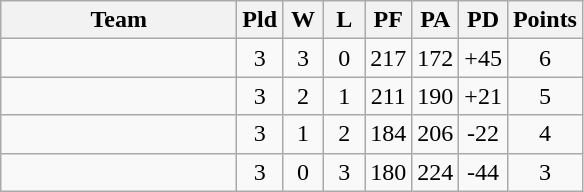<table class="wikitable" style+"text-align:center;">
<tr>
<th width=150>Team</th>
<th width=20>Pld</th>
<th width=20>W</th>
<th width=20>L</th>
<th width=20>PF</th>
<th width=20>PA</th>
<th width=20>PD</th>
<th width=20>Points</th>
</tr>
<tr align=center>
<td align="left"></td>
<td>3</td>
<td>3</td>
<td>0</td>
<td>217</td>
<td>172</td>
<td>+45</td>
<td>6</td>
</tr>
<tr align=center>
<td align="left"></td>
<td>3</td>
<td>2</td>
<td>1</td>
<td>211</td>
<td>190</td>
<td>+21</td>
<td>5</td>
</tr>
<tr align=center>
<td align="left"></td>
<td>3</td>
<td>1</td>
<td>2</td>
<td>184</td>
<td>206</td>
<td>-22</td>
<td>4</td>
</tr>
<tr align=center>
<td align="left"></td>
<td>3</td>
<td>0</td>
<td>3</td>
<td>180</td>
<td>224</td>
<td>-44</td>
<td>3</td>
</tr>
</table>
